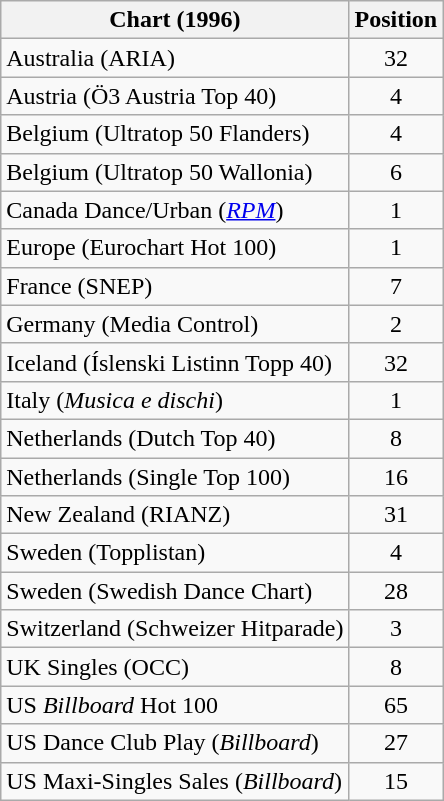<table class="wikitable sortable">
<tr>
<th>Chart (1996)</th>
<th>Position</th>
</tr>
<tr>
<td>Australia (ARIA)</td>
<td align="center">32</td>
</tr>
<tr>
<td>Austria (Ö3 Austria Top 40)</td>
<td align="center">4</td>
</tr>
<tr>
<td>Belgium (Ultratop 50 Flanders)</td>
<td align="center">4</td>
</tr>
<tr>
<td>Belgium (Ultratop 50 Wallonia)</td>
<td align="center">6</td>
</tr>
<tr>
<td>Canada Dance/Urban (<em><a href='#'>RPM</a></em>)</td>
<td align="center">1</td>
</tr>
<tr>
<td>Europe (Eurochart Hot 100)</td>
<td align="center">1</td>
</tr>
<tr>
<td>France (SNEP)</td>
<td align="center">7</td>
</tr>
<tr>
<td>Germany (Media Control)</td>
<td align="center">2</td>
</tr>
<tr>
<td>Iceland (Íslenski Listinn Topp 40)</td>
<td align="center">32</td>
</tr>
<tr>
<td>Italy (<em>Musica e dischi</em>)</td>
<td align="center">1</td>
</tr>
<tr>
<td>Netherlands (Dutch Top 40)</td>
<td align="center">8</td>
</tr>
<tr>
<td>Netherlands (Single Top 100)</td>
<td align="center">16</td>
</tr>
<tr>
<td>New Zealand (RIANZ)</td>
<td align="center">31</td>
</tr>
<tr>
<td>Sweden (Topplistan)</td>
<td align="center">4</td>
</tr>
<tr>
<td>Sweden (Swedish Dance Chart)</td>
<td align="center">28</td>
</tr>
<tr>
<td>Switzerland (Schweizer Hitparade)</td>
<td align="center">3</td>
</tr>
<tr>
<td>UK Singles (OCC)</td>
<td align="center">8</td>
</tr>
<tr>
<td>US <em>Billboard</em> Hot 100</td>
<td align="center">65</td>
</tr>
<tr>
<td>US Dance Club Play (<em>Billboard</em>)</td>
<td align="center">27</td>
</tr>
<tr>
<td>US Maxi-Singles Sales (<em>Billboard</em>)</td>
<td align="center">15</td>
</tr>
</table>
